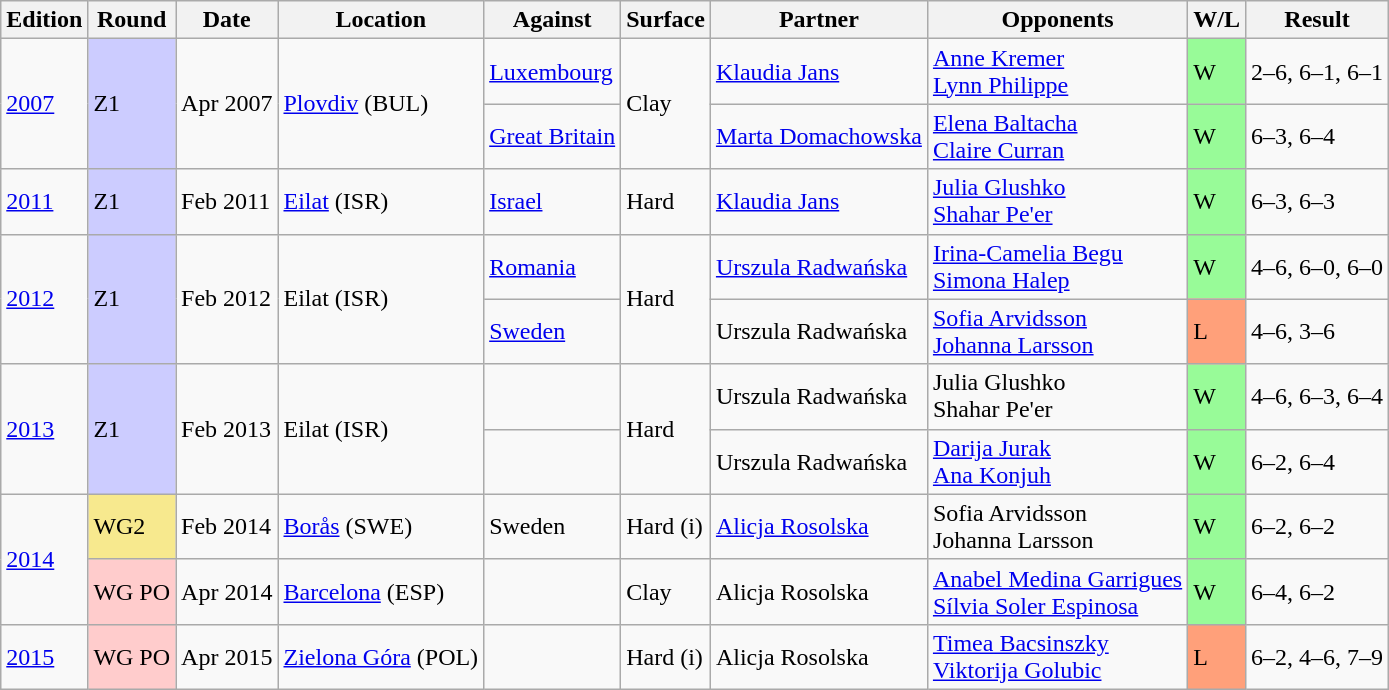<table class=wikitable>
<tr>
<th>Edition</th>
<th>Round</th>
<th>Date</th>
<th>Location</th>
<th>Against</th>
<th>Surface</th>
<th>Partner</th>
<th>Opponents</th>
<th>W/L</th>
<th>Result</th>
</tr>
<tr>
<td rowspan="2"><a href='#'>2007</a></td>
<td rowspan=2  style="background:#ccf;">Z1</td>
<td rowspan=2>Apr 2007</td>
<td rowspan="2"><a href='#'>Plovdiv</a> (BUL)</td>
<td> <a href='#'>Luxembourg</a></td>
<td rowspan=2>Clay</td>
<td><a href='#'>Klaudia Jans</a></td>
<td><a href='#'>Anne Kremer</a> <br> <a href='#'>Lynn Philippe</a></td>
<td bgcolor=98FB98>W</td>
<td>2–6, 6–1, 6–1</td>
</tr>
<tr>
<td> <a href='#'>Great Britain</a></td>
<td><a href='#'>Marta Domachowska</a></td>
<td><a href='#'>Elena Baltacha</a> <br> <a href='#'>Claire Curran</a></td>
<td bgcolor=98FB98>W</td>
<td>6–3, 6–4</td>
</tr>
<tr>
<td><a href='#'>2011</a></td>
<td style="background:#ccf;">Z1</td>
<td>Feb 2011</td>
<td><a href='#'>Eilat</a> (ISR)</td>
<td> <a href='#'>Israel</a></td>
<td>Hard</td>
<td><a href='#'>Klaudia Jans</a></td>
<td><a href='#'>Julia Glushko</a> <br> <a href='#'>Shahar Pe'er</a></td>
<td bgcolor=98FB98>W</td>
<td>6–3, 6–3</td>
</tr>
<tr>
<td rowspan="2"><a href='#'>2012</a></td>
<td rowspan=2  style="background:#ccf;">Z1</td>
<td rowspan=2>Feb 2012</td>
<td rowspan="2">Eilat (ISR)</td>
<td> <a href='#'>Romania</a></td>
<td rowspan=2>Hard</td>
<td><a href='#'>Urszula Radwańska</a></td>
<td><a href='#'>Irina-Camelia Begu</a> <br> <a href='#'>Simona Halep</a></td>
<td bgcolor=98FB98>W</td>
<td>4–6, 6–0, 6–0</td>
</tr>
<tr>
<td> <a href='#'>Sweden</a></td>
<td>Urszula Radwańska</td>
<td><a href='#'>Sofia Arvidsson</a> <br> <a href='#'>Johanna Larsson</a></td>
<td bgcolor=FFA07A>L</td>
<td>4–6, 3–6</td>
</tr>
<tr>
<td rowspan="2"><a href='#'>2013</a></td>
<td rowspan=2  style="background:#ccf;">Z1</td>
<td rowspan=2>Feb 2013</td>
<td rowspan="2">Eilat (ISR)</td>
<td></td>
<td rowspan=2>Hard</td>
<td>Urszula Radwańska</td>
<td>Julia Glushko <br> Shahar Pe'er</td>
<td bgcolor=98FB98>W</td>
<td>4–6, 6–3, 6–4</td>
</tr>
<tr>
<td></td>
<td>Urszula Radwańska</td>
<td><a href='#'>Darija Jurak</a> <br> <a href='#'>Ana Konjuh</a></td>
<td bgcolor=98FB98>W</td>
<td>6–2, 6–4</td>
</tr>
<tr>
<td rowspan="2"><a href='#'>2014</a></td>
<td style="background:#f7e98e;">WG2</td>
<td>Feb 2014</td>
<td><a href='#'>Borås</a> (SWE)</td>
<td> Sweden</td>
<td>Hard (i)</td>
<td><a href='#'>Alicja Rosolska</a></td>
<td>Sofia Arvidsson <br> Johanna Larsson</td>
<td bgcolor=98FB98>W</td>
<td>6–2, 6–2</td>
</tr>
<tr>
<td style="background:#fcc;">WG PO</td>
<td>Apr 2014</td>
<td><a href='#'>Barcelona</a> (ESP)</td>
<td></td>
<td>Clay</td>
<td>Alicja Rosolska</td>
<td><a href='#'>Anabel Medina Garrigues</a> <br> <a href='#'>Sílvia Soler Espinosa</a></td>
<td bgcolor=98FB98>W</td>
<td>6–4, 6–2</td>
</tr>
<tr>
<td><a href='#'>2015</a></td>
<td style="background:#fcc;">WG PO</td>
<td>Apr 2015</td>
<td><a href='#'>Zielona Góra</a> (POL)</td>
<td></td>
<td>Hard (i)</td>
<td>Alicja Rosolska</td>
<td><a href='#'>Timea Bacsinszky</a> <br> <a href='#'>Viktorija Golubic</a></td>
<td bgcolor=FFA07A>L</td>
<td>6–2, 4–6, 7–9</td>
</tr>
</table>
